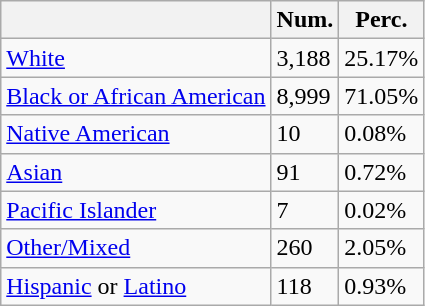<table class="wikitable">
<tr>
<th></th>
<th>Num.</th>
<th>Perc.</th>
</tr>
<tr>
<td><a href='#'>White</a></td>
<td>3,188</td>
<td>25.17%</td>
</tr>
<tr>
<td><a href='#'>Black or African American</a></td>
<td>8,999</td>
<td>71.05%</td>
</tr>
<tr>
<td><a href='#'>Native American</a></td>
<td>10</td>
<td>0.08%</td>
</tr>
<tr>
<td><a href='#'>Asian</a></td>
<td>91</td>
<td>0.72%</td>
</tr>
<tr>
<td><a href='#'>Pacific Islander</a></td>
<td>7</td>
<td>0.02%</td>
</tr>
<tr>
<td><a href='#'>Other/Mixed</a></td>
<td>260</td>
<td>2.05%</td>
</tr>
<tr>
<td><a href='#'>Hispanic</a> or <a href='#'>Latino</a></td>
<td>118</td>
<td>0.93%</td>
</tr>
</table>
